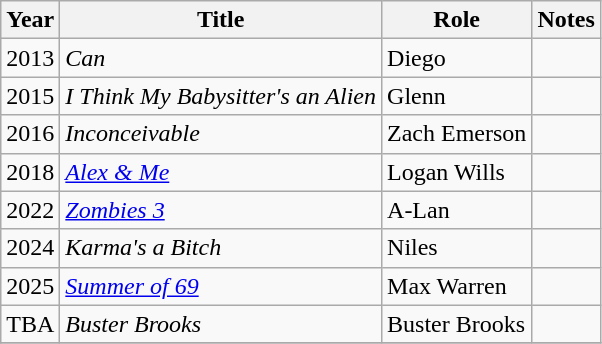<table class="wikitable sortable">
<tr>
<th scope="col">Year</th>
<th scope="col">Title</th>
<th scope="col" class="unsortable">Role</th>
<th scope="col" class="unsortable">Notes</th>
</tr>
<tr>
<td>2013</td>
<td><em>Can</em></td>
<td>Diego</td>
<td></td>
</tr>
<tr>
<td>2015</td>
<td><em>I Think My Babysitter's an Alien</em></td>
<td>Glenn</td>
<td></td>
</tr>
<tr>
<td>2016</td>
<td><em>Inconceivable</em></td>
<td>Zach Emerson</td>
<td></td>
</tr>
<tr>
<td>2018</td>
<td><em><a href='#'>Alex & Me</a></em></td>
<td>Logan Wills</td>
<td></td>
</tr>
<tr>
<td>2022</td>
<td><em><a href='#'>Zombies 3</a></em></td>
<td>A-Lan</td>
<td></td>
</tr>
<tr>
<td>2024</td>
<td><em>Karma's a Bitch</em></td>
<td>Niles</td>
<td></td>
</tr>
<tr>
<td>2025</td>
<td><em><a href='#'>Summer of 69</a></em></td>
<td>Max Warren</td>
<td></td>
</tr>
<tr>
<td>TBA</td>
<td><em>Buster Brooks</em></td>
<td>Buster Brooks</td>
<td></td>
</tr>
<tr>
</tr>
</table>
